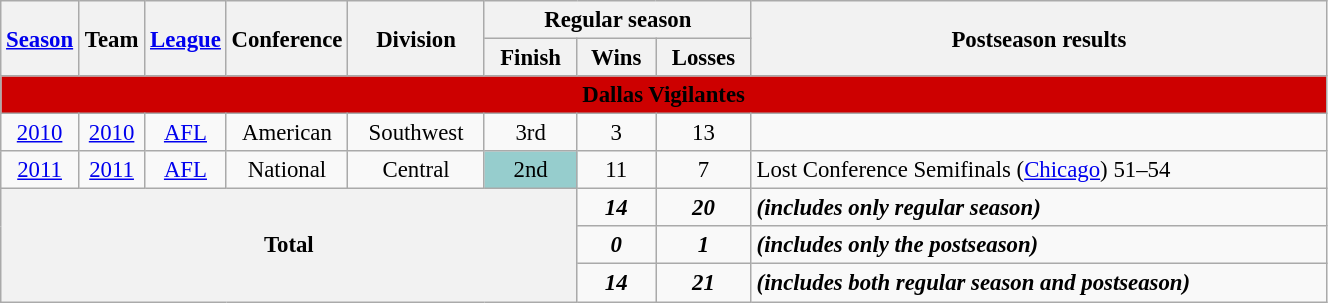<table class="wikitable" style="font-size: 95%; width:70%;">
<tr>
<th rowspan="2" style="width:5%;"><a href='#'>Season</a></th>
<th rowspan="2" style="width:5%;">Team</th>
<th rowspan="2" style="width:5%;"><a href='#'>League</a></th>
<th rowspan="2" style="width:5%;">Conference</th>
<th rowspan="2">Division</th>
<th colspan="3">Regular season</th>
<th rowspan="2">Postseason results</th>
</tr>
<tr>
<th>Finish</th>
<th>Wins</th>
<th>Losses</th>
</tr>
<tr>
<td align="center" Colspan="9" style="background: #CD0000"><strong><span>Dallas Vigilantes</span></strong></td>
</tr>
<tr>
<td align="center"><a href='#'>2010</a></td>
<td align="center"><a href='#'>2010</a></td>
<td align="center"><a href='#'>AFL</a></td>
<td align="center">American</td>
<td align="center">Southwest</td>
<td align="center">3rd</td>
<td align="center">3</td>
<td align="center">13</td>
<td></td>
</tr>
<tr>
<td align="center"><a href='#'>2011</a></td>
<td align="center"><a href='#'>2011</a></td>
<td align="center"><a href='#'>AFL</a></td>
<td align="center">National</td>
<td align="center">Central</td>
<td align="center" bgcolor="#96CDCD">2nd</td>
<td align="center">11</td>
<td align="center">7</td>
<td>Lost Conference Semifinals (<a href='#'>Chicago</a>) 51–54</td>
</tr>
<tr>
<th align="center" rowSpan="3" colSpan="6">Total</th>
<td align="center"><strong><em>14</em></strong></td>
<td align="center"><strong><em>20</em></strong></td>
<td colSpan="2"><strong><em>(includes only regular season)</em></strong></td>
</tr>
<tr>
<td align="center"><strong><em>0</em></strong></td>
<td align="center"><strong><em>1</em></strong></td>
<td colSpan="2"><strong><em>(includes only the postseason)</em></strong></td>
</tr>
<tr>
<td align="center"><strong><em>14</em></strong></td>
<td align="center"><strong><em>21</em></strong></td>
<td colSpan="2"><strong><em>(includes both regular season and postseason)</em></strong></td>
</tr>
</table>
